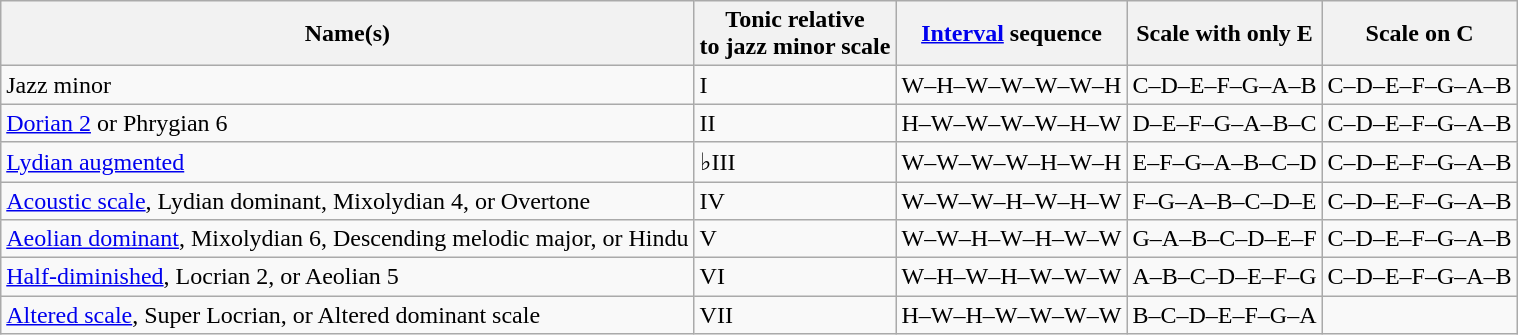<table class="wikitable">
<tr>
<th>Name(s)</th>
<th>Tonic relative<br>to jazz minor scale</th>
<th><a href='#'>Interval</a> sequence</th>
<th>Scale with only E</th>
<th>Scale on C</th>
</tr>
<tr>
<td>Jazz minor</td>
<td>I</td>
<td align="center">W–H–W–W–W–W–H</td>
<td>C–D–E–F–G–A–B</td>
<td>C–D–E–F–G–A–B</td>
</tr>
<tr>
<td><a href='#'>Dorian 2</a> or Phrygian 6</td>
<td>II</td>
<td align="center">H–W–W–W–W–H–W</td>
<td>D–E–F–G–A–B–C</td>
<td>C–D–E–F–G–A–B</td>
</tr>
<tr>
<td><a href='#'>Lydian augmented</a></td>
<td>♭III</td>
<td align="center">W–W–W–W–H–W–H</td>
<td>E–F–G–A–B–C–D</td>
<td>C–D–E–F–G–A–B</td>
</tr>
<tr>
<td><a href='#'>Acoustic scale</a>, Lydian dominant, Mixolydian 4, or Overtone</td>
<td>IV</td>
<td align="center">W–W–W–H–W–H–W</td>
<td>F–G–A–B–C–D–E</td>
<td>C–D–E–F–G–A–B</td>
</tr>
<tr>
<td><a href='#'>Aeolian dominant</a>, Mixolydian 6, Descending melodic major, or Hindu</td>
<td>V</td>
<td align="center">W–W–H–W–H–W–W</td>
<td>G–A–B–C–D–E–F</td>
<td>C–D–E–F–G–A–B</td>
</tr>
<tr>
<td><a href='#'>Half-diminished</a>, Locrian 2, or Aeolian 5</td>
<td>VI</td>
<td align="center">W–H–W–H–W–W–W</td>
<td>A–B–C–D–E–F–G</td>
<td>C–D–E–F–G–A–B</td>
</tr>
<tr>
<td><a href='#'>Altered scale</a>, Super Locrian, or Altered dominant scale</td>
<td>VII</td>
<td align="center">H–W–H–W–W–W–W</td>
<td>B–C–D–E–F–G–A</td>
<td></td>
</tr>
</table>
